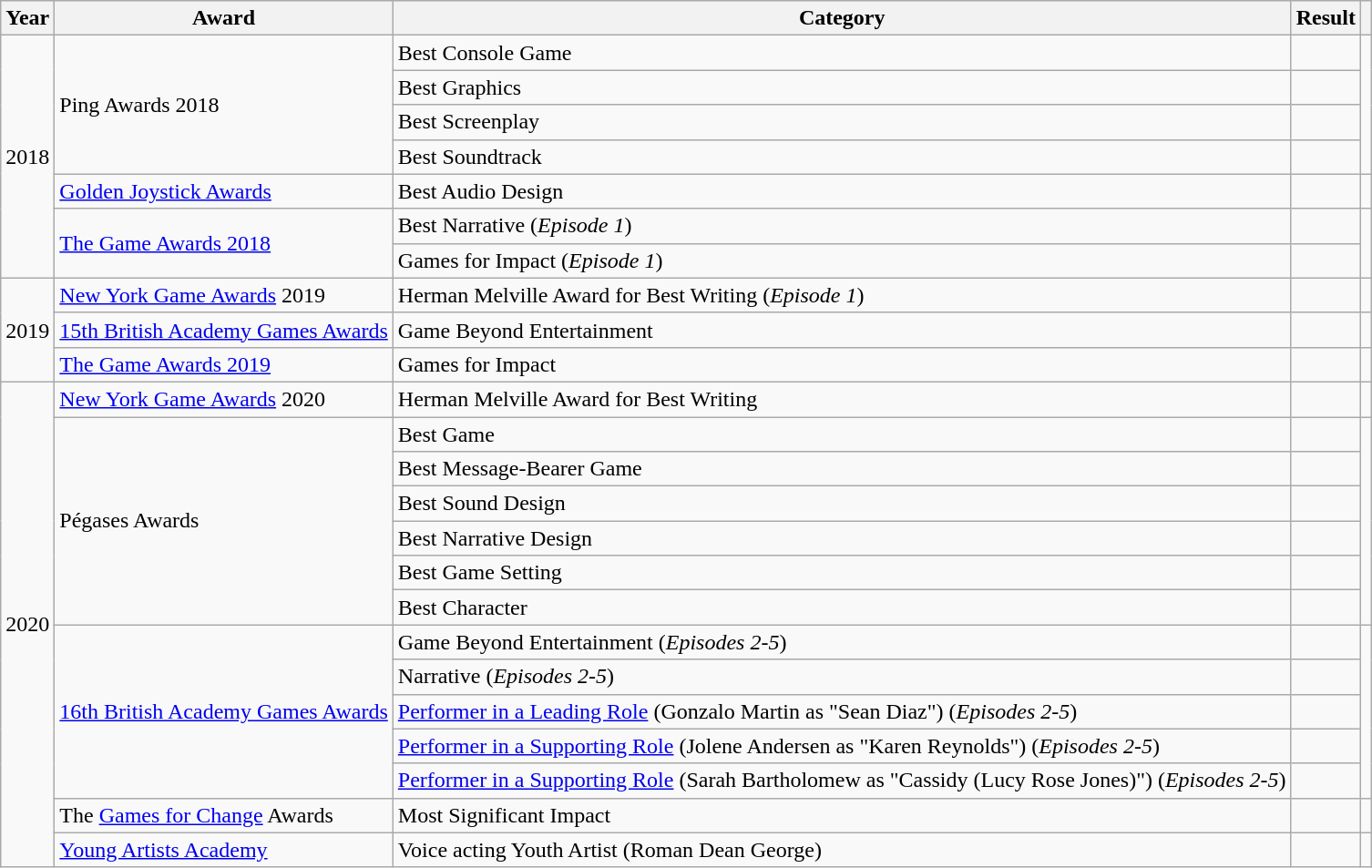<table class="wikitable unsortable">
<tr>
<th>Year</th>
<th>Award</th>
<th>Category</th>
<th>Result</th>
<th></th>
</tr>
<tr>
<td rowspan="7">2018</td>
<td rowspan="4">Ping Awards 2018</td>
<td>Best Console Game</td>
<td></td>
<td rowspan="4"></td>
</tr>
<tr>
<td>Best Graphics</td>
<td></td>
</tr>
<tr>
<td>Best Screenplay</td>
<td></td>
</tr>
<tr>
<td>Best Soundtrack</td>
<td></td>
</tr>
<tr>
<td><a href='#'>Golden Joystick Awards</a></td>
<td>Best Audio Design</td>
<td></td>
<td></td>
</tr>
<tr>
<td rowspan="2"><a href='#'>The Game Awards 2018</a></td>
<td>Best Narrative (<em>Episode 1</em>)</td>
<td></td>
<td rowspan="2"></td>
</tr>
<tr>
<td>Games for Impact (<em>Episode 1</em>)</td>
<td></td>
</tr>
<tr>
<td rowspan="3" style="text-align:center;">2019</td>
<td><a href='#'>New York Game Awards</a> 2019</td>
<td>Herman Melville Award for Best Writing (<em>Episode 1</em>)</td>
<td></td>
<td></td>
</tr>
<tr>
<td><a href='#'>15th British Academy Games Awards</a></td>
<td>Game Beyond Entertainment</td>
<td></td>
<td></td>
</tr>
<tr>
<td><a href='#'>The Game Awards 2019</a></td>
<td>Games for Impact</td>
<td></td>
<td></td>
</tr>
<tr>
<td rowspan="14" style="text-align:center;">2020</td>
<td><a href='#'>New York Game Awards</a> 2020</td>
<td>Herman Melville Award for Best Writing</td>
<td></td>
<td></td>
</tr>
<tr>
<td rowspan="6">Pégases Awards</td>
<td>Best Game</td>
<td></td>
<td rowspan="6"></td>
</tr>
<tr>
<td>Best Message-Bearer Game</td>
<td></td>
</tr>
<tr>
<td>Best Sound Design</td>
<td></td>
</tr>
<tr>
<td>Best Narrative Design</td>
<td></td>
</tr>
<tr>
<td>Best Game Setting</td>
<td></td>
</tr>
<tr>
<td>Best Character</td>
<td></td>
</tr>
<tr>
<td rowspan="5"><a href='#'>16th British Academy Games Awards</a></td>
<td>Game Beyond Entertainment (<em>Episodes 2-5</em>)</td>
<td></td>
<td rowspan="5"></td>
</tr>
<tr>
<td>Narrative (<em>Episodes 2-5</em>)</td>
<td></td>
</tr>
<tr>
<td><a href='#'>Performer in a Leading Role</a> (Gonzalo Martin as "Sean Diaz") (<em>Episodes 2-5</em>)</td>
<td></td>
</tr>
<tr>
<td><a href='#'>Performer in a Supporting Role</a> (Jolene Andersen as "Karen Reynolds") (<em>Episodes 2-5</em>)</td>
<td></td>
</tr>
<tr>
<td><a href='#'>Performer in a Supporting Role</a> (Sarah Bartholomew as "Cassidy (Lucy Rose Jones)") (<em>Episodes 2-5</em>)</td>
<td></td>
</tr>
<tr>
<td>The <a href='#'>Games for Change</a> Awards</td>
<td>Most Significant Impact</td>
<td></td>
<td></td>
</tr>
<tr>
<td><a href='#'>Young Artists Academy</a></td>
<td>Voice acting Youth Artist (Roman Dean George)</td>
<td></td>
<td></td>
</tr>
</table>
